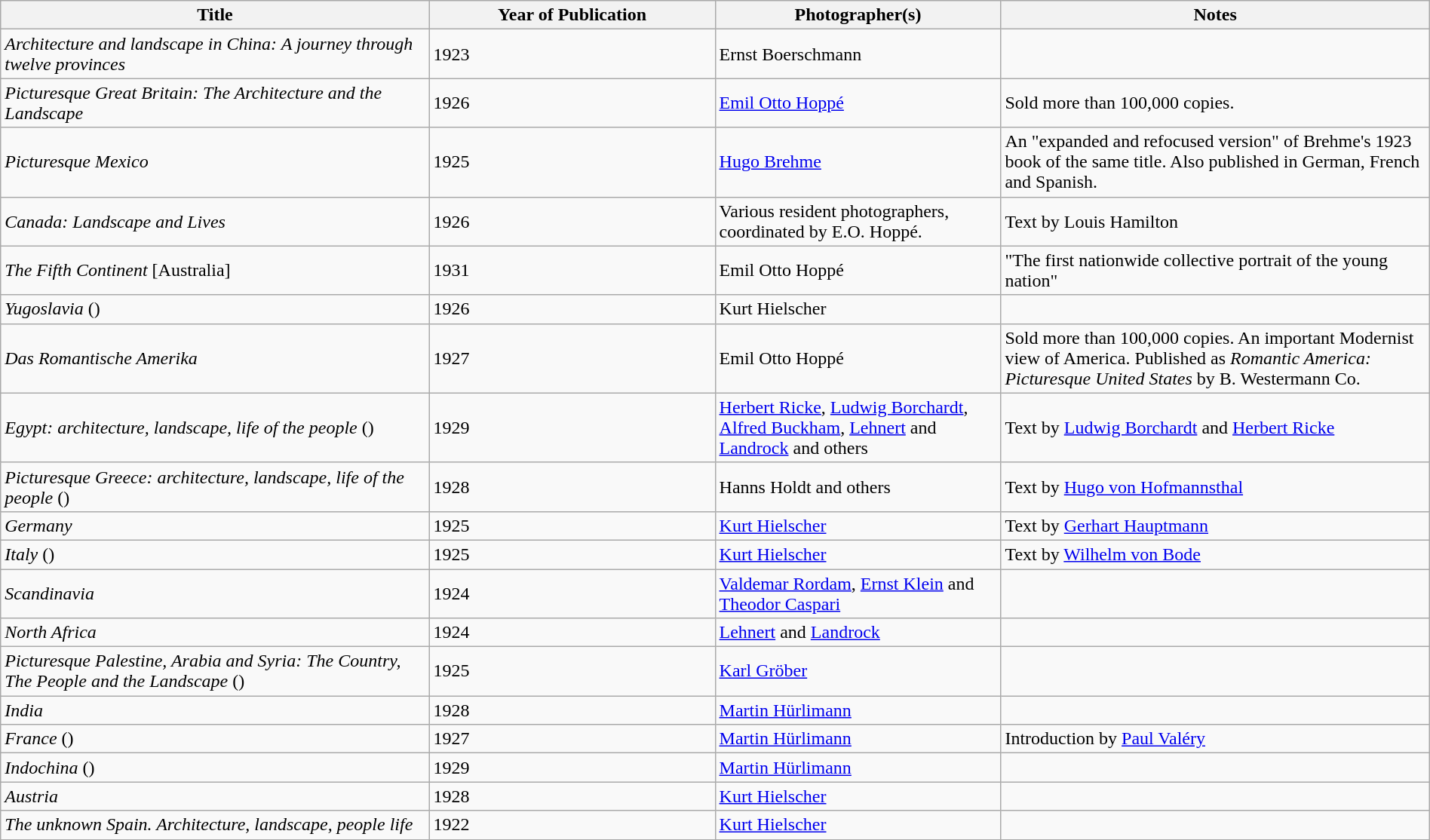<table class="wikitable sortable" style="width:100%; height:100px;" cellpadding="5">
<tr>
<th style="width:30%;">Title</th>
<th style="width:20;">Year of Publication</th>
<th style="width:20%;">Photographer(s)</th>
<th style="width:30%;">Notes</th>
</tr>
<tr>
<td><em>Architecture and landscape in China: A journey through twelve provinces</em></td>
<td>1923</td>
<td>Ernst Boerschmann</td>
<td></td>
</tr>
<tr>
<td><em>Picturesque Great Britain: The Architecture and the Landscape</em></td>
<td>1926</td>
<td><a href='#'>Emil Otto Hoppé</a></td>
<td>Sold more than 100,000 copies.</td>
</tr>
<tr>
<td><em>Picturesque Mexico</em></td>
<td>1925</td>
<td><a href='#'>Hugo Brehme</a></td>
<td>An "expanded and refocused version" of Brehme's 1923 book of the same title. Also published in German, French and Spanish.</td>
</tr>
<tr>
<td><em>Canada: Landscape and Lives</em></td>
<td>1926</td>
<td>Various resident photographers, coordinated by E.O. Hoppé.</td>
<td>Text by Louis Hamilton</td>
</tr>
<tr>
<td><em>The Fifth Continent</em> [Australia]</td>
<td>1931</td>
<td>Emil Otto Hoppé</td>
<td>"The first nationwide collective portrait of the young nation"</td>
</tr>
<tr>
<td><em>Yugoslavia </em> ()</td>
<td>1926</td>
<td>Kurt Hielscher</td>
<td></td>
</tr>
<tr>
<td><em>Das Romantische Amerika</em></td>
<td>1927</td>
<td>Emil Otto Hoppé</td>
<td>Sold more than 100,000 copies. An important Modernist view of America. Published as <em>Romantic America: Picturesque United States</em> by B. Westermann Co.</td>
</tr>
<tr>
<td><em>Egypt: architecture, landscape, life of the people</em> ()</td>
<td>1929</td>
<td><a href='#'>Herbert Ricke</a>, <a href='#'>Ludwig Borchardt</a>, <a href='#'>Alfred Buckham</a>, <a href='#'>Lehnert</a> and <a href='#'>Landrock</a> and others</td>
<td>Text by <a href='#'>Ludwig Borchardt</a> and <a href='#'>Herbert Ricke</a></td>
</tr>
<tr>
<td><em>Picturesque Greece: architecture, landscape, life of the people</em> ()</td>
<td>1928</td>
<td>Hanns Holdt and others</td>
<td>Text by <a href='#'>Hugo von Hofmannsthal</a></td>
</tr>
<tr>
<td><em>Germany</em></td>
<td>1925</td>
<td><a href='#'>Kurt Hielscher</a></td>
<td>Text by <a href='#'>Gerhart Hauptmann</a></td>
</tr>
<tr>
<td><em>Italy</em> ()</td>
<td>1925</td>
<td><a href='#'>Kurt Hielscher</a></td>
<td>Text by <a href='#'>Wilhelm von Bode</a></td>
</tr>
<tr>
<td><em>Scandinavia</em></td>
<td>1924</td>
<td><a href='#'>Valdemar Rordam</a>, <a href='#'>Ernst Klein</a> and <a href='#'>Theodor Caspari</a></td>
<td></td>
</tr>
<tr>
<td><em>North Africa</em></td>
<td>1924</td>
<td><a href='#'>Lehnert</a> and <a href='#'>Landrock</a></td>
<td></td>
</tr>
<tr>
<td><em>Picturesque Palestine, Arabia and Syria: The Country, The People and the Landscape</em> ()</td>
<td>1925</td>
<td><a href='#'>Karl Gröber</a></td>
<td></td>
</tr>
<tr>
<td><em>India</em></td>
<td>1928</td>
<td><a href='#'>Martin Hürlimann</a></td>
<td></td>
</tr>
<tr>
<td><em>France</em> ()</td>
<td>1927</td>
<td><a href='#'>Martin Hürlimann</a></td>
<td>Introduction by <a href='#'>Paul Valéry</a></td>
</tr>
<tr>
<td><em>Indochina</em> ()</td>
<td>1929</td>
<td><a href='#'>Martin Hürlimann</a></td>
<td></td>
</tr>
<tr>
<td><em>Austria</em></td>
<td>1928</td>
<td><a href='#'>Kurt Hielscher</a></td>
<td></td>
</tr>
<tr>
<td><em>The unknown Spain. Architecture, landscape, people life</em></td>
<td>1922</td>
<td><a href='#'>Kurt Hielscher</a></td>
<td></td>
</tr>
<tr>
</tr>
</table>
